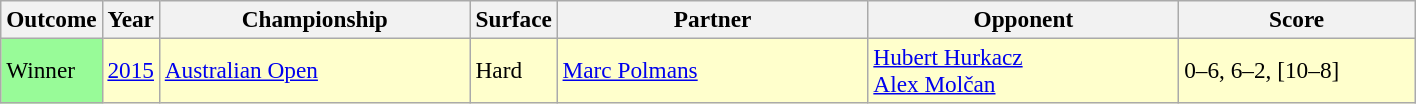<table class="sortable wikitable" style=font-size:97%>
<tr>
<th>Outcome</th>
<th>Year</th>
<th width=200>Championship</th>
<th>Surface</th>
<th width=200>Partner</th>
<th width=200>Opponent</th>
<th width=150>Score</th>
</tr>
<tr style="background:#ffc;">
<td style="background:#98fb98;">Winner</td>
<td><a href='#'>2015</a></td>
<td><a href='#'>Australian Open</a></td>
<td>Hard</td>
<td> <a href='#'>Marc Polmans</a></td>
<td> <a href='#'>Hubert Hurkacz</a><br> <a href='#'>Alex Molčan</a></td>
<td>0–6, 6–2, [10–8]</td>
</tr>
</table>
